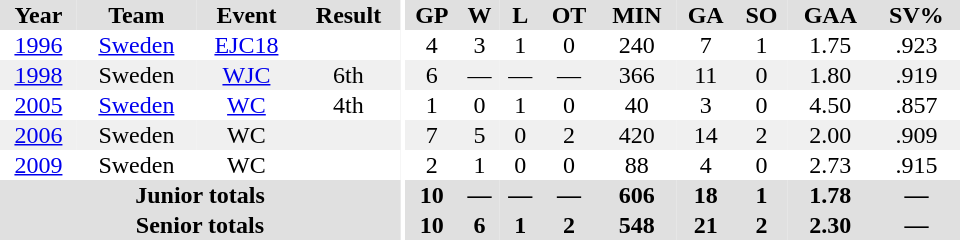<table border="0" cellpadding="1" cellspacing="0" ID="Table3" style="text-align:center; width:40em">
<tr ALIGN="center" bgcolor="#e0e0e0">
<th>Year</th>
<th>Team</th>
<th>Event</th>
<th>Result</th>
<th rowspan="99" bgcolor="#ffffff"></th>
<th>GP</th>
<th>W</th>
<th>L</th>
<th>OT</th>
<th>MIN</th>
<th>GA</th>
<th>SO</th>
<th>GAA</th>
<th>SV%</th>
</tr>
<tr ALIGN="center">
<td><a href='#'>1996</a></td>
<td><a href='#'>Sweden</a></td>
<td><a href='#'>EJC18</a></td>
<td></td>
<td>4</td>
<td>3</td>
<td>1</td>
<td>0</td>
<td>240</td>
<td>7</td>
<td>1</td>
<td>1.75</td>
<td>.923</td>
</tr>
<tr ALIGN="center"  bgcolor="#f0f0f0">
<td><a href='#'>1998</a></td>
<td>Sweden</td>
<td><a href='#'>WJC</a></td>
<td>6th</td>
<td>6</td>
<td>—</td>
<td>—</td>
<td>—</td>
<td>366</td>
<td>11</td>
<td>0</td>
<td>1.80</td>
<td>.919</td>
</tr>
<tr ALIGN="center">
<td><a href='#'>2005</a></td>
<td><a href='#'>Sweden</a></td>
<td><a href='#'>WC</a></td>
<td>4th</td>
<td>1</td>
<td>0</td>
<td>1</td>
<td>0</td>
<td>40</td>
<td>3</td>
<td>0</td>
<td>4.50</td>
<td>.857</td>
</tr>
<tr ALIGN="center"  bgcolor="#f0f0f0">
<td><a href='#'>2006</a></td>
<td>Sweden</td>
<td>WC</td>
<td></td>
<td>7</td>
<td>5</td>
<td>0</td>
<td>2</td>
<td>420</td>
<td>14</td>
<td>2</td>
<td>2.00</td>
<td>.909</td>
</tr>
<tr ALIGN="center">
<td><a href='#'>2009</a></td>
<td>Sweden</td>
<td>WC</td>
<td></td>
<td>2</td>
<td>1</td>
<td>0</td>
<td>0</td>
<td>88</td>
<td>4</td>
<td>0</td>
<td>2.73</td>
<td>.915</td>
</tr>
<tr ALIGN="center" bgcolor="#e0e0e0">
<th colspan=4>Junior totals</th>
<th>10</th>
<th>—</th>
<th>—</th>
<th>—</th>
<th>606</th>
<th>18</th>
<th>1</th>
<th>1.78</th>
<th>—</th>
</tr>
<tr ALIGN="center" bgcolor="#e0e0e0">
<th colspan=4>Senior totals</th>
<th>10</th>
<th>6</th>
<th>1</th>
<th>2</th>
<th>548</th>
<th>21</th>
<th>2</th>
<th>2.30</th>
<th>—</th>
</tr>
</table>
